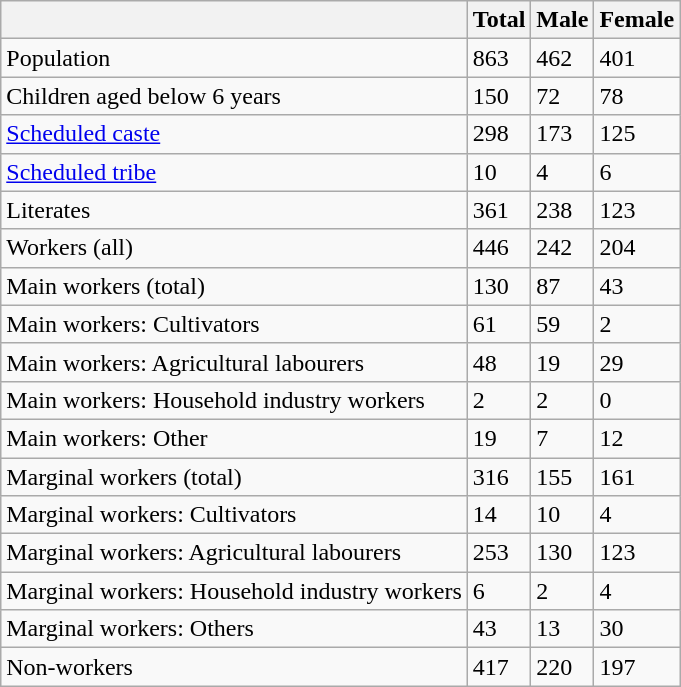<table class="wikitable sortable">
<tr>
<th></th>
<th>Total</th>
<th>Male</th>
<th>Female</th>
</tr>
<tr>
<td>Population</td>
<td>863</td>
<td>462</td>
<td>401</td>
</tr>
<tr>
<td>Children aged below 6 years</td>
<td>150</td>
<td>72</td>
<td>78</td>
</tr>
<tr>
<td><a href='#'>Scheduled caste</a></td>
<td>298</td>
<td>173</td>
<td>125</td>
</tr>
<tr>
<td><a href='#'>Scheduled tribe</a></td>
<td>10</td>
<td>4</td>
<td>6</td>
</tr>
<tr>
<td>Literates</td>
<td>361</td>
<td>238</td>
<td>123</td>
</tr>
<tr>
<td>Workers (all)</td>
<td>446</td>
<td>242</td>
<td>204</td>
</tr>
<tr>
<td>Main workers (total)</td>
<td>130</td>
<td>87</td>
<td>43</td>
</tr>
<tr>
<td>Main workers: Cultivators</td>
<td>61</td>
<td>59</td>
<td>2</td>
</tr>
<tr>
<td>Main workers: Agricultural labourers</td>
<td>48</td>
<td>19</td>
<td>29</td>
</tr>
<tr>
<td>Main workers: Household industry workers</td>
<td>2</td>
<td>2</td>
<td>0</td>
</tr>
<tr>
<td>Main workers: Other</td>
<td>19</td>
<td>7</td>
<td>12</td>
</tr>
<tr>
<td>Marginal workers (total)</td>
<td>316</td>
<td>155</td>
<td>161</td>
</tr>
<tr>
<td>Marginal workers: Cultivators</td>
<td>14</td>
<td>10</td>
<td>4</td>
</tr>
<tr>
<td>Marginal workers: Agricultural labourers</td>
<td>253</td>
<td>130</td>
<td>123</td>
</tr>
<tr>
<td>Marginal workers: Household industry workers</td>
<td>6</td>
<td>2</td>
<td>4</td>
</tr>
<tr>
<td>Marginal workers: Others</td>
<td>43</td>
<td>13</td>
<td>30</td>
</tr>
<tr>
<td>Non-workers</td>
<td>417</td>
<td>220</td>
<td>197</td>
</tr>
</table>
